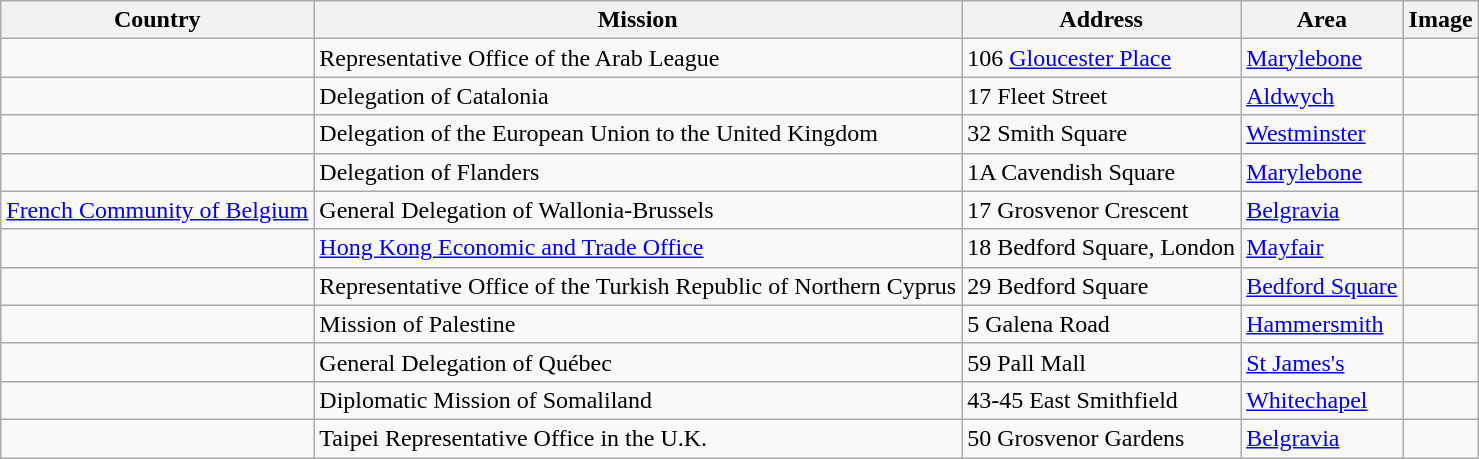<table class="wikitable sortable">
<tr>
<th>Country</th>
<th>Mission</th>
<th>Address</th>
<th>Area</th>
<th>Image</th>
</tr>
<tr>
<td></td>
<td>Representative Office of the Arab League</td>
<td>106 <a href='#'>Gloucester Place</a></td>
<td><a href='#'>Marylebone</a></td>
<td></td>
</tr>
<tr>
<td></td>
<td>Delegation of Catalonia</td>
<td>17 Fleet Street</td>
<td><a href='#'>Aldwych</a></td>
<td></td>
</tr>
<tr>
<td></td>
<td>Delegation of the European Union to the United Kingdom</td>
<td>32 Smith Square</td>
<td><a href='#'>Westminster</a></td>
<td></td>
</tr>
<tr>
<td></td>
<td>Delegation of Flanders</td>
<td>1A Cavendish Square</td>
<td><a href='#'>Marylebone</a></td>
<td></td>
</tr>
<tr>
<td> <a href='#'>French Community of Belgium</a></td>
<td>General Delegation of Wallonia-Brussels</td>
<td>17 Grosvenor Crescent</td>
<td><a href='#'>Belgravia</a></td>
<td></td>
</tr>
<tr>
<td></td>
<td><a href='#'>Hong Kong Economic and Trade Office</a></td>
<td>18 Bedford Square, London</td>
<td><a href='#'>Mayfair</a></td>
<td></td>
</tr>
<tr>
<td></td>
<td>Representative Office of the Turkish Republic of Northern Cyprus</td>
<td>29 Bedford Square</td>
<td><a href='#'>Bedford Square</a></td>
<td></td>
</tr>
<tr>
<td></td>
<td>Mission of Palestine</td>
<td>5 Galena Road</td>
<td><a href='#'>Hammersmith</a></td>
<td></td>
</tr>
<tr>
<td></td>
<td>General Delegation of Québec</td>
<td>59 Pall Mall</td>
<td><a href='#'>St James's</a></td>
<td></td>
</tr>
<tr>
<td></td>
<td>Diplomatic Mission of Somaliland</td>
<td>43-45 East Smithfield</td>
<td><a href='#'>Whitechapel</a></td>
<td></td>
</tr>
<tr>
<td></td>
<td>Taipei Representative Office in the U.K.</td>
<td>50 Grosvenor Gardens</td>
<td><a href='#'>Belgravia</a></td>
<td></td>
</tr>
</table>
